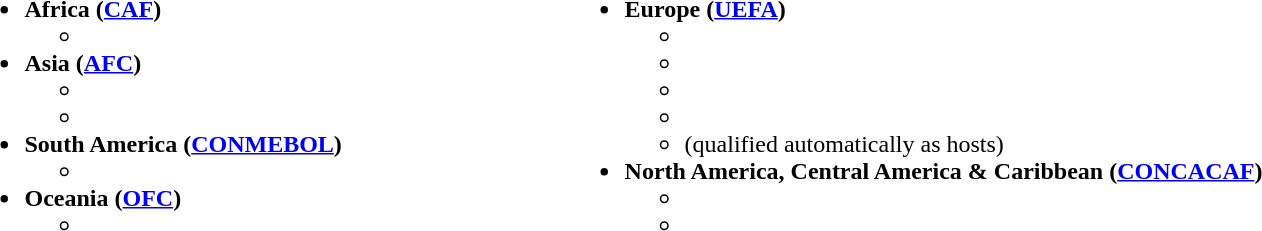<table style="width:90%">
<tr>
<td style="width:50% vertical-align:top"><br><ul><li><strong>Africa (<a href='#'>CAF</a>)</strong><ul><li></li></ul></li><li><strong>Asia (<a href='#'>AFC</a>)</strong><ul><li></li><li></li></ul></li><li><strong>South America (<a href='#'>CONMEBOL</a>)</strong><ul><li></li></ul></li><li><strong>Oceania (<a href='#'>OFC</a>)</strong><ul><li></li></ul></li></ul></td>
<td style="width:50% vertical-align:top"><br><ul><li><strong>Europe (<a href='#'>UEFA</a>)</strong><ul><li></li><li></li><li></li><li></li><li> (qualified automatically as hosts)</li></ul></li><li><strong>North America, Central America & Caribbean (<a href='#'>CONCACAF</a>)</strong><ul><li></li><li></li></ul></li></ul></td>
</tr>
</table>
